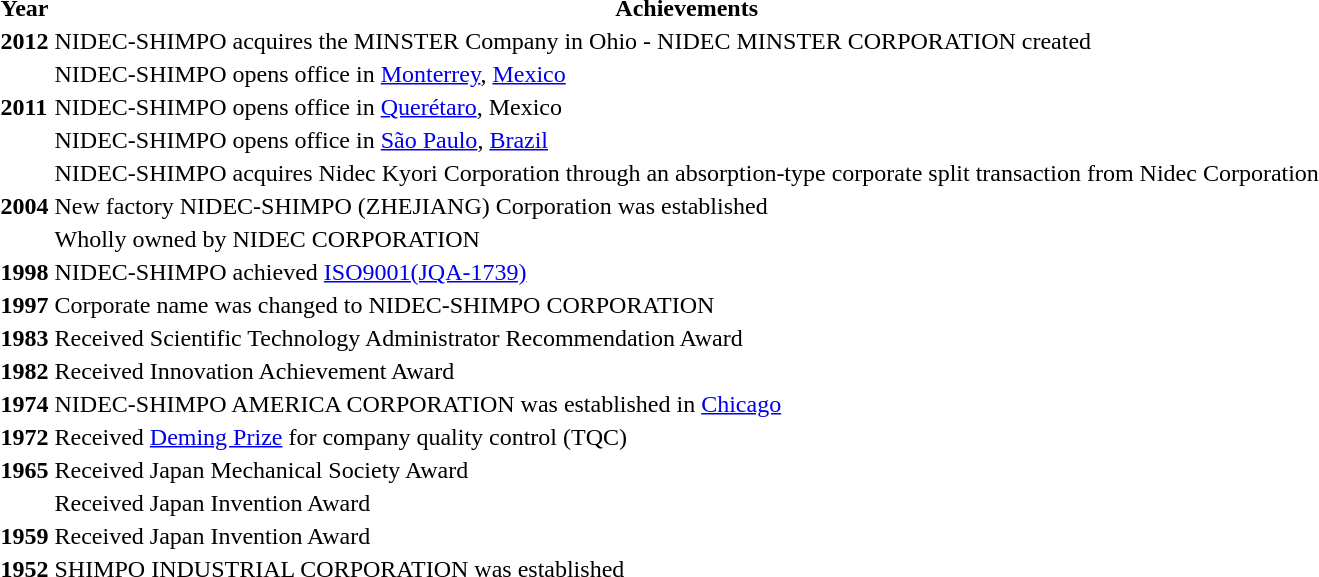<table>
<tr>
<th><strong>Year</strong></th>
<th><strong>Achievements</strong></th>
</tr>
<tr>
<td><strong>2012</strong></td>
<td>NIDEC-SHIMPO acquires the MINSTER Company in Ohio - NIDEC MINSTER CORPORATION created</td>
</tr>
<tr>
<td></td>
<td>NIDEC-SHIMPO opens office in <a href='#'>Monterrey</a>, <a href='#'>Mexico</a></td>
</tr>
<tr>
<td><strong>2011</strong></td>
<td>NIDEC-SHIMPO opens office in <a href='#'>Querétaro</a>, Mexico</td>
</tr>
<tr>
<td></td>
<td>NIDEC-SHIMPO opens office in <a href='#'>São Paulo</a>, <a href='#'>Brazil</a></td>
</tr>
<tr>
<td></td>
<td>NIDEC-SHIMPO acquires Nidec Kyori Corporation through an absorption-type corporate split transaction from Nidec Corporation</td>
</tr>
<tr>
<td><strong>2004</strong></td>
<td>New factory NIDEC-SHIMPO (ZHEJIANG) Corporation was established</td>
</tr>
<tr>
<td></td>
<td>Wholly owned by NIDEC CORPORATION</td>
</tr>
<tr>
<td><strong>1998</strong></td>
<td>NIDEC-SHIMPO achieved <a href='#'>ISO9001(JQA-1739)</a></td>
</tr>
<tr>
<td><strong>1997</strong></td>
<td>Corporate name was changed to NIDEC-SHIMPO CORPORATION</td>
</tr>
<tr>
<td><strong>1983</strong></td>
<td>Received Scientific Technology Administrator Recommendation Award</td>
</tr>
<tr>
<td><strong>1982</strong></td>
<td>Received Innovation Achievement Award</td>
</tr>
<tr>
<td><strong>1974</strong></td>
<td>NIDEC-SHIMPO AMERICA CORPORATION was established in <a href='#'>Chicago</a></td>
</tr>
<tr>
<td><strong>1972</strong></td>
<td>Received <a href='#'>Deming Prize</a> for company quality control (TQC)</td>
</tr>
<tr>
<td><strong>1965</strong></td>
<td>Received Japan Mechanical Society Award</td>
</tr>
<tr>
<td></td>
<td>Received Japan Invention Award</td>
</tr>
<tr>
<td><strong>1959</strong></td>
<td>Received Japan Invention Award</td>
</tr>
<tr>
<td><strong>1952</strong></td>
<td>SHIMPO INDUSTRIAL CORPORATION was established</td>
</tr>
</table>
